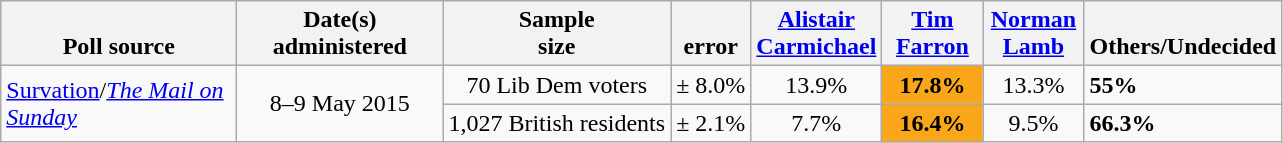<table class="wikitable">
<tr valign= bottom>
<th style="width:150px;">Poll source</th>
<th style="width:130px;">Date(s)<br>administered</th>
<th class=small>Sample<br>size</th>
<th><small></small><br>error</th>
<th style="width:60px;"><a href='#'>Alistair<br>Carmichael</a></th>
<th style="width:60px;"><a href='#'>Tim Farron</a></th>
<th style="width:60px;"><a href='#'>Norman Lamb</a></th>
<th style="width:60px;">Others/Undecided</th>
</tr>
<tr>
<td rowspan=2><a href='#'>Survation</a>/<em><a href='#'>The Mail on Sunday</a></em></td>
<td rowspan="2" style="text-align:center;">8–9 May 2015</td>
<td align=center>70 Lib Dem voters</td>
<td align=center>± 8.0%</td>
<td align=center>13.9%</td>
<td style="background:#FAA61A; text-align:center;"><strong>17.8%</strong></td>
<td align=center>13.3%</td>
<td><strong>55%</strong></td>
</tr>
<tr>
<td align=center>1,027 British residents</td>
<td align=center>± 2.1%</td>
<td align=center>7.7%</td>
<td style="background:#FAA61A; text-align:center;"><strong>16.4%</strong></td>
<td align=center>9.5%</td>
<td><strong>66.3%</strong></td>
</tr>
</table>
